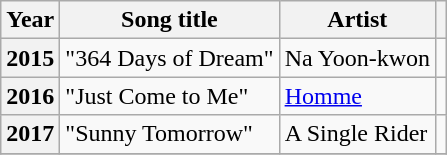<table class="wikitable plainrowheaders">
<tr>
<th scope="col">Year</th>
<th scope="col">Song title</th>
<th scope="col">Artist</th>
<th scope="col"></th>
</tr>
<tr>
<th scope="row">2015</th>
<td>"364 Days of Dream"</td>
<td>Na Yoon-kwon</td>
<td></td>
</tr>
<tr>
<th scope="row">2016</th>
<td>"Just Come to Me"</td>
<td><a href='#'>Homme</a></td>
<td></td>
</tr>
<tr>
<th scope="row">2017</th>
<td>"Sunny Tomorrow"</td>
<td>A Single Rider</td>
<td></td>
</tr>
<tr>
</tr>
</table>
